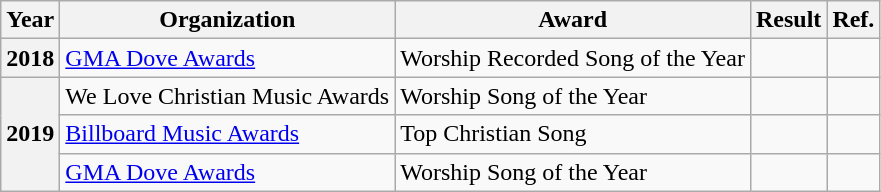<table class="wikitable plainrowheaders">
<tr>
<th>Year</th>
<th>Organization</th>
<th>Award</th>
<th>Result</th>
<th>Ref.</th>
</tr>
<tr>
<th scope="row">2018</th>
<td><a href='#'>GMA Dove Awards</a></td>
<td>Worship Recorded Song of the Year</td>
<td></td>
<td style="text-align:center;"> <br> </td>
</tr>
<tr>
<th scope="row" rowspan="3">2019</th>
<td>We Love Christian Music Awards</td>
<td>Worship Song of the Year</td>
<td></td>
<td style="text-align:center;"> <br> </td>
</tr>
<tr>
<td><a href='#'>Billboard Music Awards</a></td>
<td>Top Christian Song</td>
<td></td>
<td style="text-align:center;"></td>
</tr>
<tr>
<td><a href='#'>GMA Dove Awards</a></td>
<td>Worship Song of the Year</td>
<td></td>
<td style="text-align:center;"></td>
</tr>
</table>
